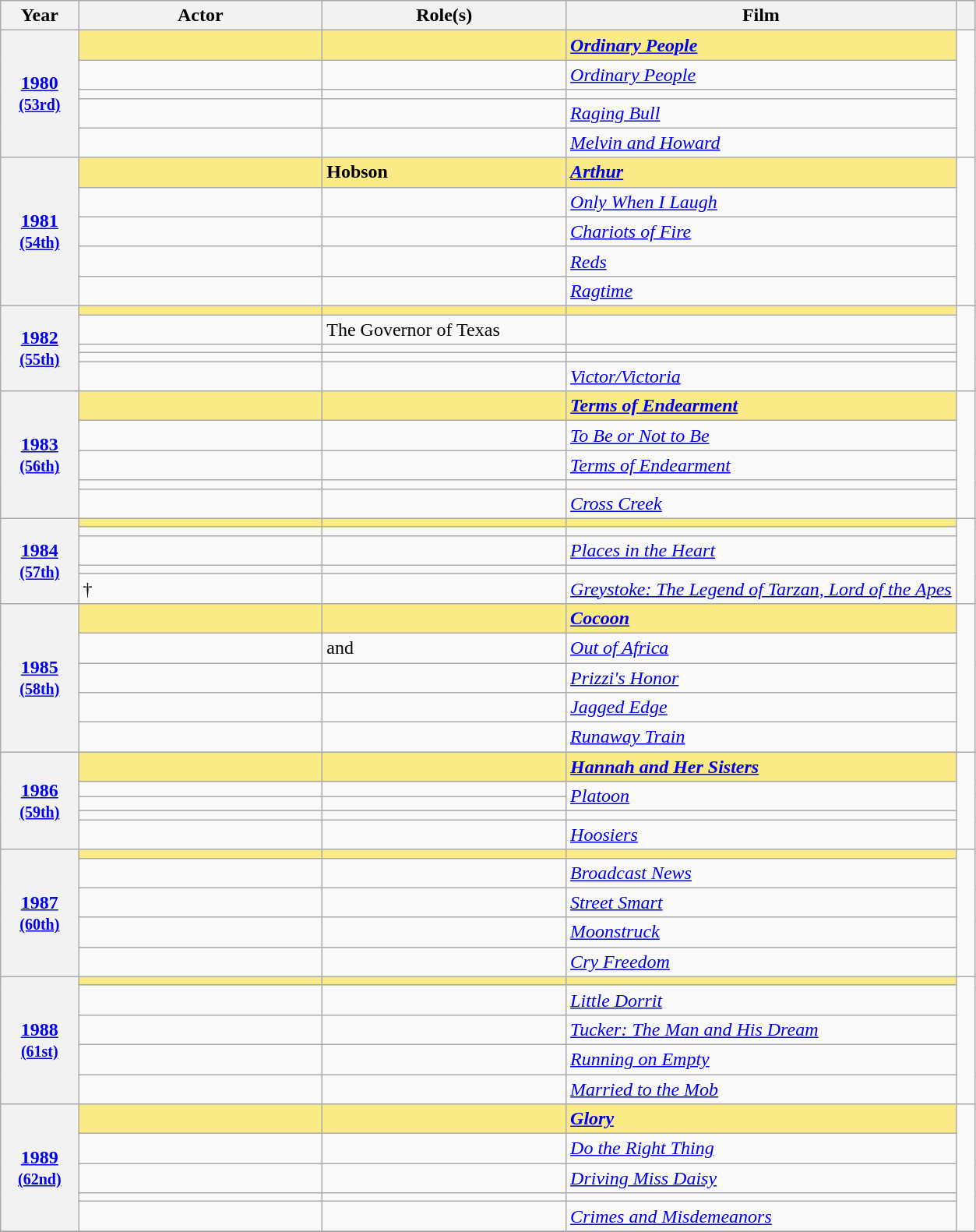<table class="wikitable sortable" style="text-align:left;">
<tr>
<th scope="col" style="width:8%;">Year</th>
<th scope="col" style="width:25%;">Actor</th>
<th scope="col" style="width:25%;">Role(s)</th>
<th scope="col" style="width:40%;">Film</th>
<th scope="col" style="width:2%;" class="unsortable"></th>
</tr>
<tr>
<th scope="row" rowspan=5 style="text-align:center"><a href='#'>1980</a> <br><small><a href='#'>(53rd)</a> </small></th>
<td style="background:#FAEB86"><strong> </strong></td>
<td style="background:#FAEB86"><strong></strong></td>
<td style="background:#FAEB86"><strong><em><a href='#'>Ordinary People</a></em></strong></td>
<td rowspan=5></td>
</tr>
<tr>
<td></td>
<td></td>
<td><em><a href='#'>Ordinary People</a></em></td>
</tr>
<tr>
<td></td>
<td></td>
<td><em></em></td>
</tr>
<tr>
<td></td>
<td></td>
<td><em><a href='#'>Raging Bull</a></em></td>
</tr>
<tr>
<td></td>
<td></td>
<td><em><a href='#'>Melvin and Howard</a></em></td>
</tr>
<tr>
<th scope="row" rowspan=5 style="text-align:center"><a href='#'>1981</a> <br><small><a href='#'>(54th)</a> </small></th>
<td style="background:#FAEB86"><strong> </strong></td>
<td style="background:#FAEB86"><strong>Hobson</strong></td>
<td style="background:#FAEB86"><strong><em><a href='#'>Arthur</a></em></strong></td>
<td rowspan=5></td>
</tr>
<tr>
<td></td>
<td></td>
<td><em><a href='#'>Only When I Laugh</a></em></td>
</tr>
<tr>
<td></td>
<td></td>
<td><em><a href='#'>Chariots of Fire</a></em></td>
</tr>
<tr>
<td></td>
<td></td>
<td><em><a href='#'>Reds</a></em></td>
</tr>
<tr>
<td></td>
<td></td>
<td><em><a href='#'>Ragtime</a></em></td>
</tr>
<tr>
<th scope="row" rowspan=5 style="text-align:center"><a href='#'>1982</a> <br><small><a href='#'>(55th)</a> </small></th>
<td style="background:#FAEB86"><strong> </strong></td>
<td style="background:#FAEB86"><strong></strong></td>
<td style="background:#FAEB86"><strong><em></em></strong></td>
<td rowspan=5></td>
</tr>
<tr>
<td></td>
<td>The Governor of Texas</td>
<td><em></em></td>
</tr>
<tr>
<td></td>
<td></td>
<td><em></em></td>
</tr>
<tr>
<td></td>
<td></td>
<td><em></em></td>
</tr>
<tr>
<td></td>
<td></td>
<td><em><a href='#'>Victor/Victoria</a></em></td>
</tr>
<tr>
<th scope="row" rowspan=5 style="text-align:center"><a href='#'>1983</a> <br><small><a href='#'>(56th)</a> </small></th>
<td style="background:#FAEB86"><strong> </strong></td>
<td style="background:#FAEB86"><strong></strong></td>
<td style="background:#FAEB86"><strong><em><a href='#'>Terms of Endearment</a></em></strong></td>
<td rowspan=5></td>
</tr>
<tr>
<td></td>
<td></td>
<td><em><a href='#'>To Be or Not to Be</a></em></td>
</tr>
<tr>
<td></td>
<td></td>
<td><em><a href='#'>Terms of Endearment</a></em></td>
</tr>
<tr>
<td></td>
<td></td>
<td><em></em></td>
</tr>
<tr>
<td></td>
<td></td>
<td><em><a href='#'>Cross Creek</a></em></td>
</tr>
<tr>
<th scope="row" rowspan=5 style="text-align:center"><a href='#'>1984</a> <br><small><a href='#'>(57th)</a> </small></th>
<td style="background:#FAEB86"><strong> </strong></td>
<td style="background:#FAEB86"><strong></strong></td>
<td style="background:#FAEB86"><strong><em></em></strong></td>
<td rowspan=5></td>
</tr>
<tr>
<td></td>
<td></td>
<td><em></em></td>
</tr>
<tr>
<td></td>
<td></td>
<td><em><a href='#'>Places in the Heart</a></em></td>
</tr>
<tr>
<td></td>
<td></td>
<td><em></em></td>
</tr>
<tr>
<td> †</td>
<td></td>
<td><em><a href='#'>Greystoke: The Legend of Tarzan, Lord of the Apes</a></em></td>
</tr>
<tr>
<th scope="row" rowspan=5 style="text-align:center"><a href='#'>1985</a> <br><small><a href='#'>(58th)</a> </small></th>
<td style="background:#FAEB86"><strong> </strong></td>
<td style="background:#FAEB86"><strong></strong></td>
<td style="background:#FAEB86"><strong><em><a href='#'>Cocoon</a></em></strong></td>
<td rowspan=5></td>
</tr>
<tr>
<td></td>
<td> and </td>
<td><em><a href='#'>Out of Africa</a></em></td>
</tr>
<tr>
<td></td>
<td></td>
<td><em><a href='#'>Prizzi's Honor</a></em></td>
</tr>
<tr>
<td></td>
<td></td>
<td><em><a href='#'>Jagged Edge</a></em></td>
</tr>
<tr>
<td></td>
<td></td>
<td><em><a href='#'>Runaway Train</a></em></td>
</tr>
<tr>
<th scope="row" rowspan=5 style="text-align:center"><a href='#'>1986</a> <br><small><a href='#'>(59th)</a> </small></th>
<td style="background:#FAEB86"><strong> </strong></td>
<td style="background:#FAEB86"><strong></strong></td>
<td style="background:#FAEB86"><strong><em><a href='#'>Hannah and Her Sisters</a></em></strong></td>
<td rowspan=5></td>
</tr>
<tr>
<td></td>
<td></td>
<td rowspan=2><em><a href='#'>Platoon</a></em></td>
</tr>
<tr>
<td></td>
<td></td>
</tr>
<tr>
<td></td>
<td></td>
<td><em></em></td>
</tr>
<tr>
<td></td>
<td></td>
<td><em><a href='#'>Hoosiers</a></em></td>
</tr>
<tr>
<th scope="row" rowspan=5 style="text-align:center"><a href='#'>1987</a> <br><small><a href='#'>(60th)</a> </small></th>
<td style="background:#FAEB86"><strong> </strong></td>
<td style="background:#FAEB86"><strong></strong></td>
<td style="background:#FAEB86"><strong><em></em></strong></td>
<td rowspan=5></td>
</tr>
<tr>
<td></td>
<td></td>
<td><em><a href='#'>Broadcast News</a></em></td>
</tr>
<tr>
<td></td>
<td></td>
<td><em><a href='#'>Street Smart</a></em></td>
</tr>
<tr>
<td></td>
<td></td>
<td><em><a href='#'>Moonstruck</a></em></td>
</tr>
<tr>
<td></td>
<td></td>
<td><em><a href='#'>Cry Freedom</a></em></td>
</tr>
<tr>
<th scope="row" rowspan=5 style="text-align:center"><a href='#'>1988</a> <br><small><a href='#'>(61st)</a> </small></th>
<td style="background:#FAEB86"><strong> </strong></td>
<td style="background:#FAEB86"><strong></strong></td>
<td style="background:#FAEB86"><strong><em></em></strong></td>
<td rowspan=5></td>
</tr>
<tr>
<td></td>
<td></td>
<td><em><a href='#'>Little Dorrit</a></em></td>
</tr>
<tr>
<td></td>
<td></td>
<td><em><a href='#'>Tucker: The Man and His Dream</a></em></td>
</tr>
<tr>
<td></td>
<td></td>
<td><em><a href='#'>Running on Empty</a></em></td>
</tr>
<tr>
<td></td>
<td></td>
<td><em><a href='#'>Married to the Mob</a></em></td>
</tr>
<tr>
<th scope="row" rowspan=5 style="text-align:center"><a href='#'>1989</a> <br><small><a href='#'>(62nd)</a> </small></th>
<td style="background:#FAEB86"><strong> </strong></td>
<td style="background:#FAEB86"><strong></strong></td>
<td style="background:#FAEB86"><strong><em><a href='#'>Glory</a></em></strong></td>
<td rowspan=5></td>
</tr>
<tr>
<td></td>
<td></td>
<td><em><a href='#'>Do the Right Thing</a></em></td>
</tr>
<tr>
<td></td>
<td></td>
<td><em><a href='#'>Driving Miss Daisy</a></em></td>
</tr>
<tr>
<td></td>
<td></td>
<td><em></em></td>
</tr>
<tr>
<td></td>
<td></td>
<td><em><a href='#'>Crimes and Misdemeanors</a></em></td>
</tr>
<tr>
</tr>
</table>
